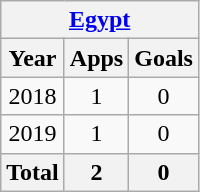<table class="wikitable" style="text-align:center">
<tr>
<th colspan=3><a href='#'>Egypt</a></th>
</tr>
<tr>
<th>Year</th>
<th>Apps</th>
<th>Goals</th>
</tr>
<tr>
<td>2018</td>
<td>1</td>
<td>0</td>
</tr>
<tr>
<td>2019</td>
<td>1</td>
<td>0</td>
</tr>
<tr>
<th>Total</th>
<th>2</th>
<th>0</th>
</tr>
</table>
